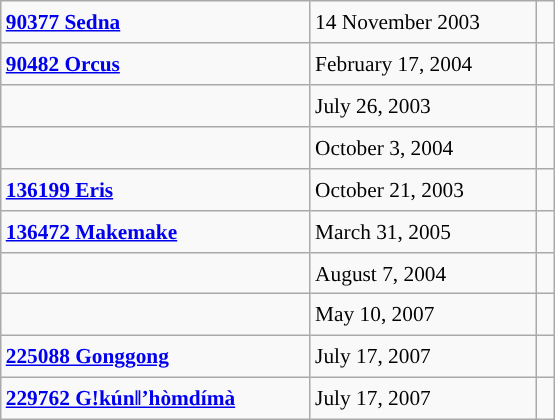<table class="wikitable" style="font-size: 89%; float: left; width: 26em; margin-right: 1em; height: 280px;">
<tr>
<td><strong><a href='#'>90377 Sedna</a></strong></td>
<td>14 November 2003</td>
<td> </td>
</tr>
<tr>
<td><strong><a href='#'>90482 Orcus</a></strong></td>
<td>February 17, 2004</td>
<td> </td>
</tr>
<tr>
<td><strong></strong></td>
<td>July 26, 2003</td>
<td> </td>
</tr>
<tr>
<td><strong></strong></td>
<td>October 3, 2004</td>
<td> </td>
</tr>
<tr>
<td><strong><a href='#'>136199 Eris</a></strong></td>
<td>October 21, 2003</td>
<td> </td>
</tr>
<tr>
<td><strong><a href='#'>136472 Makemake</a></strong></td>
<td>March 31, 2005</td>
<td> </td>
</tr>
<tr>
<td><strong></strong></td>
<td>August 7, 2004</td>
<td> </td>
</tr>
<tr>
<td></td>
<td>May 10, 2007</td>
<td> </td>
</tr>
<tr>
<td><strong><a href='#'>225088 Gonggong</a></strong></td>
<td>July 17, 2007</td>
<td> </td>
</tr>
<tr>
<td><strong><a href='#'>229762 Gǃkúnǁʼhòmdímà</a></strong></td>
<td>July 17, 2007</td>
<td> </td>
</tr>
</table>
